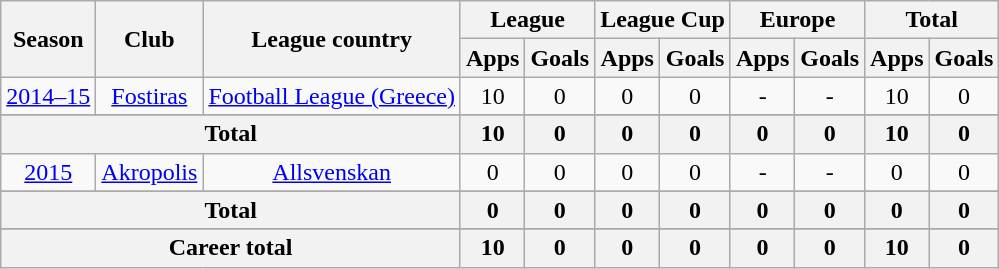<table class="wikitable" style="text-align: center;">
<tr>
<th rowspan="2">Season</th>
<th rowspan="2">Club</th>
<th rowspan="2">League country</th>
<th colspan="2">League</th>
<th colspan="2">League Cup</th>
<th colspan="2">Europe</th>
<th colspan="2">Total</th>
</tr>
<tr>
<th>Apps</th>
<th>Goals</th>
<th>Apps</th>
<th>Goals</th>
<th>Apps</th>
<th>Goals</th>
<th>Apps</th>
<th>Goals</th>
</tr>
<tr>
<td rowspan="1"><a href='#'>2014–15</a></td>
<td rowspan="1" valign="center"><a href='#'>Fostiras</a></td>
<td rowspan="1"><a href='#'>Football League (Greece)</a></td>
<td>10</td>
<td>0</td>
<td>0</td>
<td>0</td>
<td>-</td>
<td>-</td>
<td>10</td>
<td>0</td>
</tr>
<tr>
</tr>
<tr>
<th colspan="3" valign="center">Total</th>
<th>10</th>
<th>0</th>
<th>0</th>
<th>0</th>
<th>0</th>
<th>0</th>
<th>10</th>
<th>0</th>
</tr>
<tr>
<td rowspan="1"><a href='#'>2015</a></td>
<td rowspan="1" valign="center"><a href='#'>Akropolis</a></td>
<td rowspan="1"><a href='#'>Allsvenskan</a></td>
<td>0</td>
<td>0</td>
<td>0</td>
<td>0</td>
<td>-</td>
<td>-</td>
<td>0</td>
<td>0</td>
</tr>
<tr>
</tr>
<tr>
<th colspan="3" valign="center">Total</th>
<th>0</th>
<th>0</th>
<th>0</th>
<th>0</th>
<th>0</th>
<th>0</th>
<th>0</th>
<th>0</th>
</tr>
<tr>
</tr>
<tr>
<th colspan="3">Career total</th>
<th>10</th>
<th>0</th>
<th>0</th>
<th>0</th>
<th>0</th>
<th>0</th>
<th>10</th>
<th>0</th>
</tr>
</table>
